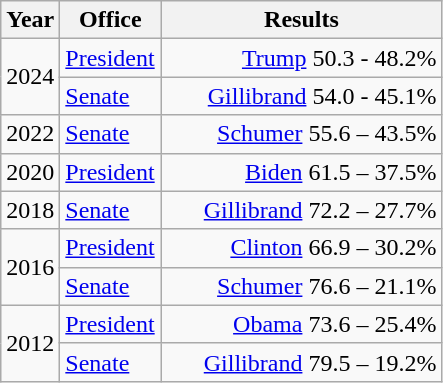<table class=wikitable>
<tr>
<th width="30">Year</th>
<th width="60">Office</th>
<th width="180">Results</th>
</tr>
<tr>
<td rowspan="2">2024</td>
<td><a href='#'>President</a></td>
<td align="right" ><a href='#'>Trump</a> 50.3 - 48.2%</td>
</tr>
<tr>
<td><a href='#'>Senate</a></td>
<td align="right" ><a href='#'>Gillibrand</a> 54.0 - 45.1%</td>
</tr>
<tr>
<td>2022</td>
<td><a href='#'>Senate</a></td>
<td align="right" ><a href='#'>Schumer</a> 55.6 – 43.5%</td>
</tr>
<tr>
<td>2020</td>
<td><a href='#'>President</a></td>
<td align="right" ><a href='#'>Biden</a> 61.5 – 37.5%</td>
</tr>
<tr>
<td>2018</td>
<td><a href='#'>Senate</a></td>
<td align="right" ><a href='#'>Gillibrand</a> 72.2 – 27.7%</td>
</tr>
<tr>
<td rowspan="2">2016</td>
<td><a href='#'>President</a></td>
<td align="right" ><a href='#'>Clinton</a> 66.9 – 30.2%</td>
</tr>
<tr>
<td><a href='#'>Senate</a></td>
<td align="right" ><a href='#'>Schumer</a> 76.6 – 21.1%</td>
</tr>
<tr>
<td rowspan="2">2012</td>
<td><a href='#'>President</a></td>
<td align="right" ><a href='#'>Obama</a> 73.6 – 25.4%</td>
</tr>
<tr>
<td><a href='#'>Senate</a></td>
<td align="right" ><a href='#'>Gillibrand</a> 79.5 – 19.2%</td>
</tr>
</table>
